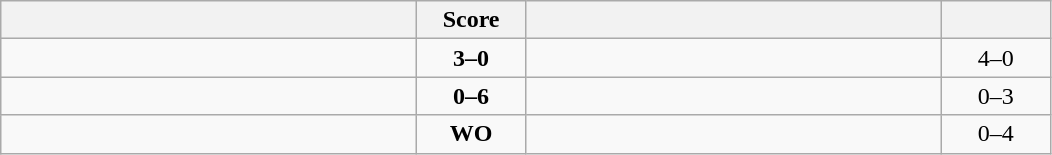<table class="wikitable" style="text-align: center; ">
<tr>
<th align="right" width="270"></th>
<th width="65">Score</th>
<th align="left" width="270"></th>
<th width="65"></th>
</tr>
<tr>
<td align="left"><strong></strong></td>
<td><strong>3–0</strong></td>
<td align="left"></td>
<td>4–0 <strong></strong></td>
</tr>
<tr>
<td align="left"></td>
<td><strong>0–6</strong></td>
<td align="left"><strong></strong></td>
<td>0–3 <strong></strong></td>
</tr>
<tr>
<td align="left"></td>
<td><strong>WO</strong></td>
<td align="left"><strong></strong></td>
<td>0–4 <strong></strong></td>
</tr>
</table>
